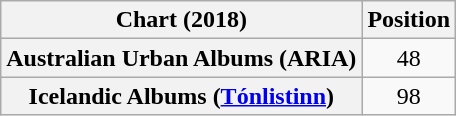<table class="wikitable sortable plainrowheaders" style="text-align:center">
<tr>
<th scope="col">Chart (2018)</th>
<th scope="col">Position</th>
</tr>
<tr>
<th scope="row">Australian Urban Albums (ARIA)</th>
<td>48</td>
</tr>
<tr>
<th scope="row">Icelandic Albums (<a href='#'>Tónlistinn</a>)</th>
<td>98</td>
</tr>
</table>
